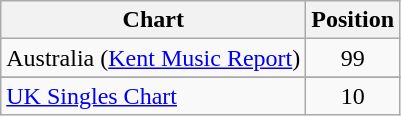<table class="wikitable sortable">
<tr>
<th>Chart</th>
<th>Position</th>
</tr>
<tr>
<td>Australia (<a href='#'>Kent Music Report</a>)</td>
<td align="center">99</td>
</tr>
<tr>
</tr>
<tr>
<td><a href='#'>UK Singles Chart</a></td>
<td align="center">10</td>
</tr>
</table>
